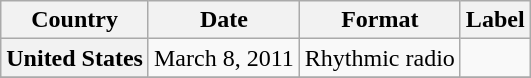<table class="wikitable plainrowheaders">
<tr>
<th scope="col">Country</th>
<th scope="col">Date</th>
<th scope="col">Format</th>
<th scope="col">Label</th>
</tr>
<tr>
<th scope="row">United States</th>
<td>March 8, 2011</td>
<td>Rhythmic radio</td>
<td></td>
</tr>
<tr>
</tr>
</table>
